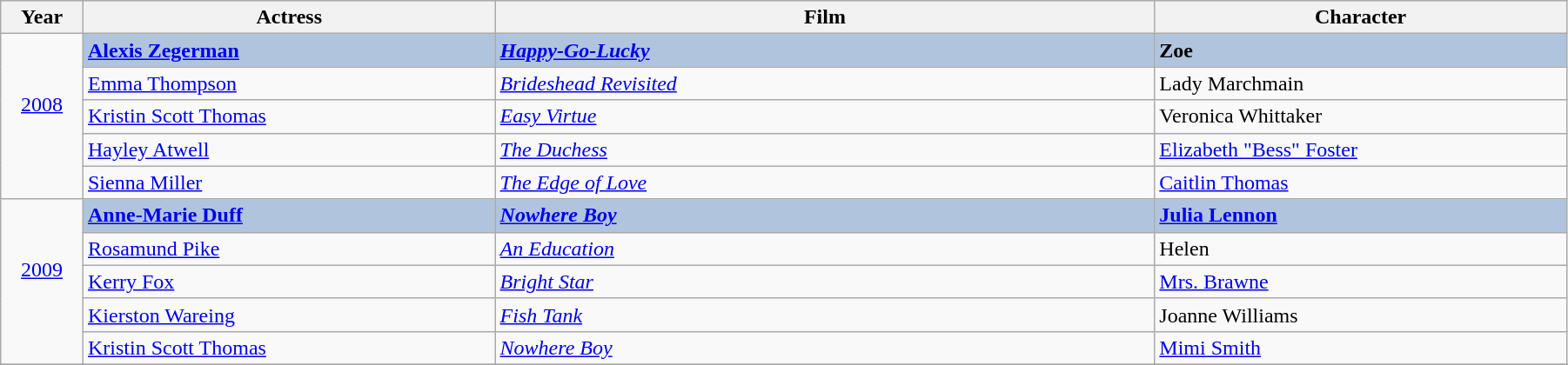<table class="wikitable" width="95%" cellpadding="5">
<tr>
<th width="5%">Year</th>
<th width="25%">Actress</th>
<th width="40%">Film</th>
<th width="25%">Character</th>
</tr>
<tr>
<td rowspan="5" style="text-align:center;"><a href='#'>2008</a><br><br></td>
<td style="background:#B0C4DE;"><strong><a href='#'>Alexis Zegerman</a></strong></td>
<td style="background:#B0C4DE;"><strong><em><a href='#'>Happy-Go-Lucky</a></em></strong></td>
<td style="background:#B0C4DE;"><strong>Zoe</strong></td>
</tr>
<tr>
<td><a href='#'>Emma Thompson</a></td>
<td><em><a href='#'>Brideshead Revisited</a></em></td>
<td>Lady Marchmain</td>
</tr>
<tr>
<td><a href='#'>Kristin Scott Thomas</a></td>
<td><em><a href='#'>Easy Virtue</a></em></td>
<td>Veronica Whittaker</td>
</tr>
<tr>
<td><a href='#'>Hayley Atwell</a></td>
<td><em><a href='#'>The Duchess</a></em></td>
<td><a href='#'>Elizabeth "Bess" Foster</a></td>
</tr>
<tr>
<td><a href='#'>Sienna Miller</a></td>
<td><em><a href='#'>The Edge of Love</a></em></td>
<td><a href='#'>Caitlin Thomas</a></td>
</tr>
<tr>
<td rowspan="5" style="text-align:center;"><a href='#'>2009</a><br><br></td>
<td style="background:#B0C4DE;"><strong><a href='#'>Anne-Marie Duff</a></strong></td>
<td style="background:#B0C4DE;"><strong><em><a href='#'>Nowhere Boy</a></em></strong></td>
<td style="background:#B0C4DE;"><strong><a href='#'>Julia Lennon</a></strong></td>
</tr>
<tr>
<td><a href='#'>Rosamund Pike</a></td>
<td><em><a href='#'>An Education</a></em></td>
<td>Helen</td>
</tr>
<tr>
<td><a href='#'>Kerry Fox</a></td>
<td><em><a href='#'>Bright Star</a></em></td>
<td><a href='#'>Mrs. Brawne</a></td>
</tr>
<tr>
<td><a href='#'>Kierston Wareing</a></td>
<td><em><a href='#'>Fish Tank</a></em></td>
<td>Joanne Williams</td>
</tr>
<tr>
<td><a href='#'>Kristin Scott Thomas</a></td>
<td><em><a href='#'>Nowhere Boy</a></em></td>
<td><a href='#'>Mimi Smith</a></td>
</tr>
<tr>
</tr>
</table>
